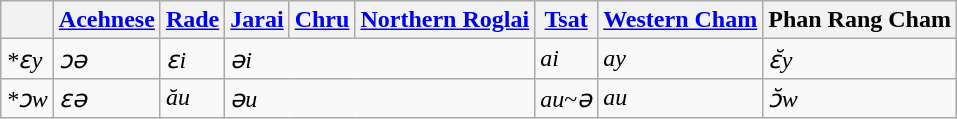<table class="wikitable">
<tr>
<th></th>
<th><a href='#'>Acehnese</a></th>
<th><a href='#'>Rade</a></th>
<th><a href='#'>Jarai</a></th>
<th><a href='#'>Chru</a></th>
<th><a href='#'>Northern Roglai</a></th>
<th><a href='#'>Tsat</a></th>
<th><a href='#'>Western Cham</a></th>
<th>Phan Rang Cham</th>
</tr>
<tr>
<td><em>*ɛy</em></td>
<td><em>ɔə</em></td>
<td><em>ɛi</em></td>
<td colspan="3"><em>əi</em></td>
<td><em>ai</em></td>
<td><em>ay</em></td>
<td><em>ɛ̆y</em></td>
</tr>
<tr>
<td><em>*ɔw</em></td>
<td><em>ɛə</em></td>
<td><em>ău</em></td>
<td colspan="3"><em>əu</em></td>
<td><em>au</em>~<em>ə</em></td>
<td><em>au</em></td>
<td><em>ɔ̆w</em></td>
</tr>
</table>
